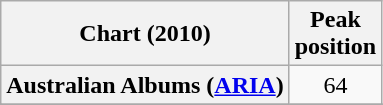<table class="wikitable sortable plainrowheaders">
<tr>
<th scope="col">Chart (2010)</th>
<th scope="col">Peak<br>position</th>
</tr>
<tr>
<th scope="row">Australian Albums (<a href='#'>ARIA</a>)</th>
<td align="center">64</td>
</tr>
<tr>
</tr>
<tr>
</tr>
<tr>
</tr>
<tr>
</tr>
<tr>
</tr>
<tr>
</tr>
<tr>
</tr>
<tr>
</tr>
<tr>
</tr>
<tr>
</tr>
</table>
